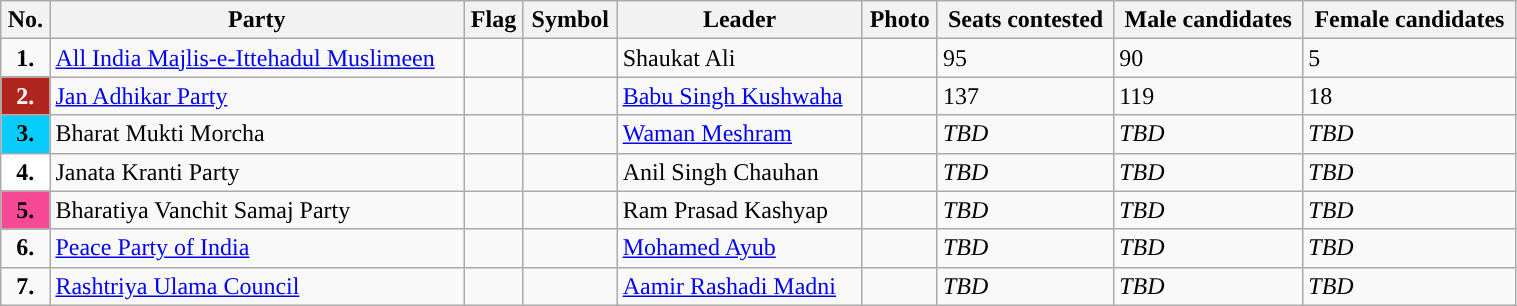<table class="wikitable" style="width:80%">
<tr>
<th>No.</th>
<th>Party</th>
<th>Flag</th>
<th>Symbol</th>
<th>Leader</th>
<th>Photo</th>
<th>Seats contested</th>
<th>Male candidates</th>
<th>Female candidates</th>
</tr>
<tr>
<td style="text-align:center; background:"><strong>1.</strong></td>
<td><a href='#'>All India Majlis-e-Ittehadul Muslimeen</a></td>
<td></td>
<td></td>
<td>Shaukat Ali</td>
<td></td>
<td>95</td>
<td>90</td>
<td>5</td>
</tr>
<tr>
<td style="text-align:center; background:#b0251e;color:white" !><strong>2.</strong></td>
<td><a href='#'>Jan Adhikar Party</a></td>
<td></td>
<td></td>
<td><a href='#'>Babu Singh Kushwaha</a></td>
<td></td>
<td>137</td>
<td>119</td>
<td>18</td>
</tr>
<tr>
<td style="text-align:center; background:#08ccfc;color:black" !><strong>3.</strong></td>
<td>Bharat Mukti Morcha</td>
<td></td>
<td></td>
<td><a href='#'>Waman Meshram</a></td>
<td></td>
<td><em>TBD</em></td>
<td><em>TBD</em></td>
<td><em>TBD</em></td>
</tr>
<tr>
<td style="text-align:center; background:white;color:black" !><strong>4.</strong></td>
<td>Janata Kranti Party</td>
<td></td>
<td></td>
<td>Anil Singh Chauhan</td>
<td></td>
<td><em>TBD</em></td>
<td><em>TBD</em></td>
<td><em>TBD</em></td>
</tr>
<tr>
<td style="text-align:center; background:#f84996;color:black !"><strong>5.</strong></td>
<td>Bharatiya Vanchit Samaj Party</td>
<td></td>
<td></td>
<td>Ram Prasad Kashyap</td>
<td></td>
<td><em>TBD</em></td>
<td><em>TBD</em></td>
<td><em>TBD</em></td>
</tr>
<tr>
<td style="text-align:center; background:"><strong>6.</strong></td>
<td><a href='#'>Peace Party of India</a></td>
<td></td>
<td></td>
<td><a href='#'>Mohamed Ayub</a></td>
<td></td>
<td><em>TBD</em></td>
<td><em>TBD</em></td>
<td><em>TBD</em></td>
</tr>
<tr>
<td style="text-align:center; background:"><strong>7.</strong></td>
<td><a href='#'>Rashtriya Ulama Council</a></td>
<td></td>
<td></td>
<td><a href='#'>Aamir Rashadi Madni</a></td>
<td></td>
<td><em>TBD</em></td>
<td><em>TBD</em></td>
<td><em>TBD</em></td>
</tr>
</table>
